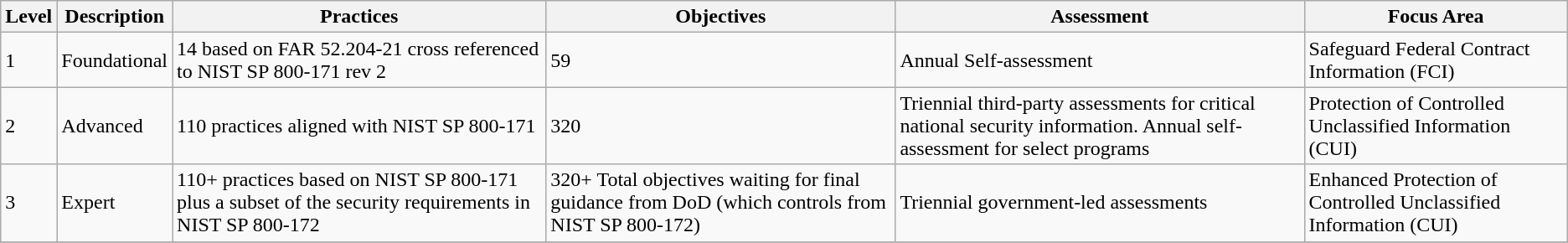<table class="wikitable">
<tr>
<th>Level</th>
<th>Description</th>
<th>Practices</th>
<th>Objectives</th>
<th>Assessment</th>
<th>Focus Area</th>
</tr>
<tr>
<td>1</td>
<td>Foundational</td>
<td>14 based on FAR 52.204-21 cross referenced to NIST SP 800-171 rev 2</td>
<td>59</td>
<td>Annual Self-assessment</td>
<td>Safeguard Federal Contract Information (FCI)</td>
</tr>
<tr>
<td>2</td>
<td>Advanced</td>
<td>110 practices aligned with NIST SP 800-171</td>
<td>320</td>
<td>Triennial third-party assessments for critical national security information. Annual self-assessment for select programs</td>
<td>Protection of Controlled Unclassified Information (CUI)</td>
</tr>
<tr>
<td>3</td>
<td>Expert</td>
<td>110+ practices based on NIST SP 800-171 plus a subset of the security requirements in NIST SP 800-172</td>
<td>320+ Total objectives waiting for final guidance from DoD (which controls from NIST SP 800-172)</td>
<td>Triennial government-led assessments</td>
<td>Enhanced Protection of Controlled Unclassified Information (CUI)</td>
</tr>
<tr>
</tr>
</table>
